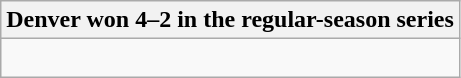<table class="wikitable collapsible collapsed">
<tr>
<th>Denver won 4–2 in the regular-season series</th>
</tr>
<tr>
<td><br>




</td>
</tr>
</table>
